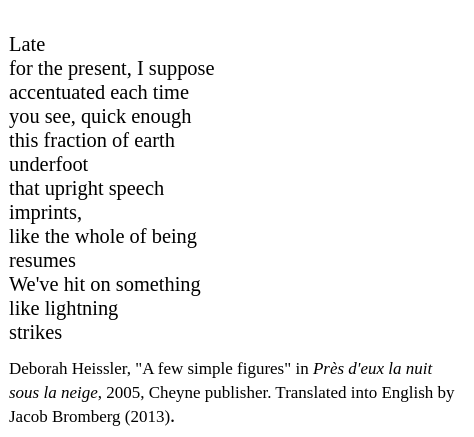<table class="toccolours" style="float: right; margin-left:1em; margin-right:; font-size: 85%; background:#ffffff; color:black; width:26em; max-width: 25%;" cellspacing="5">
<tr>
<td style="text-align: left;"><br>Late<br>
for the present, I suppose<br>accentuated each time<br>
you see, quick enough<br>
this fraction of earth<br>
underfoot<br>that upright speech<br>
imprints,<br>
like the whole of being<br>
resumes<br>We've hit on something<br>
like lightning<br>
strikes<br></td>
</tr>
<tr>
<td style="text-align: left;"><small>Deborah Heissler, "A few simple figures" in <em>Près d'eux la nuit sous la neige</em>, 2005, Cheyne publisher. Translated into English by Jacob Bromberg (2013)</small>.</td>
</tr>
</table>
